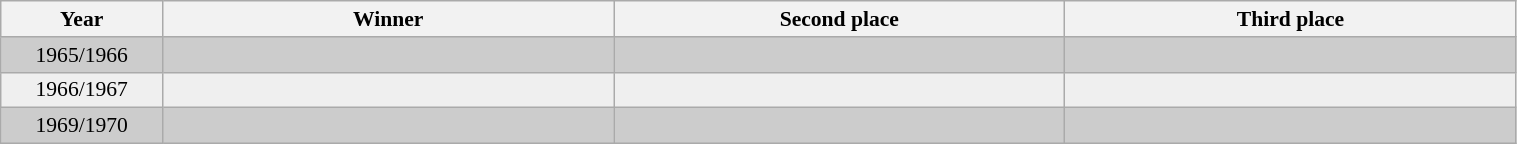<table class="wikitable" style="font-size:90%; width: 80%; text-align: center;">
<tr>
<th width=6%>Year</th>
<th width=18%>Winner</th>
<th width=18%>Second place</th>
<th width=18%>Third place</th>
</tr>
<tr style="background:#ccc;">
<td>1965/1966</td>
<td></td>
<td></td>
<td></td>
</tr>
<tr style="background: #efefef;">
<td>1966/1967</td>
<td></td>
<td></td>
<td></td>
</tr>
<tr style="background:#ccc;">
<td>1969/1970</td>
<td></td>
<td></td>
<td></td>
</tr>
</table>
